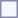<table style="border:1px solid #8888aa; background-color:#f7f8ff; padding:5px; font-size:95%; margin: 0px 12px 12px 0px;">
</table>
